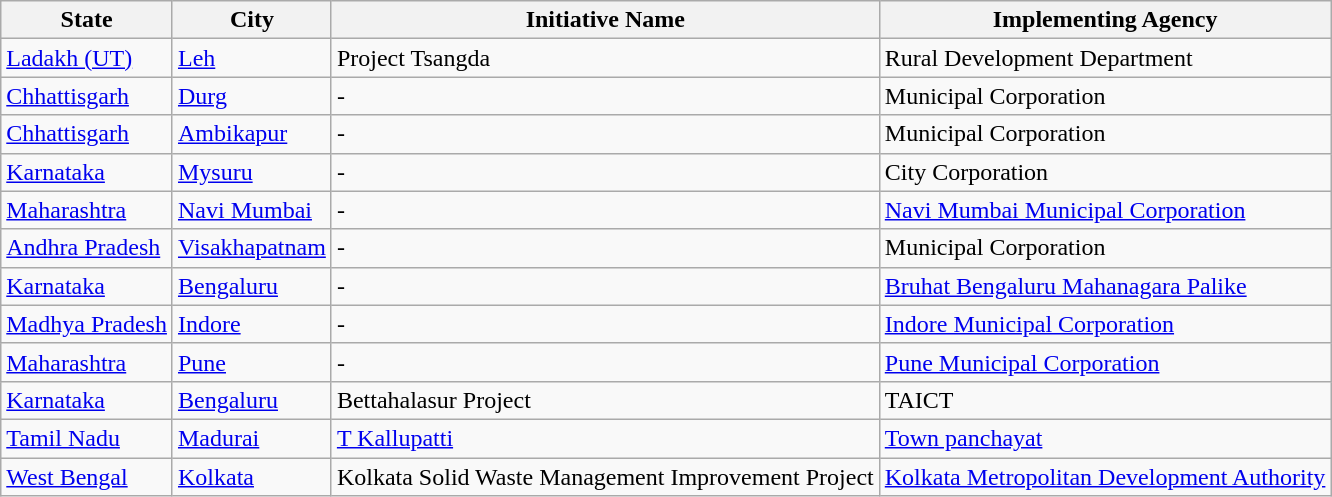<table class="wikitable sortable">
<tr>
<th>State</th>
<th>City</th>
<th>Initiative Name</th>
<th>Implementing Agency</th>
</tr>
<tr>
<td><a href='#'>Ladakh (UT)</a></td>
<td><a href='#'>Leh</a></td>
<td>Project Tsangda</td>
<td>Rural Development Department</td>
</tr>
<tr>
<td><a href='#'>Chhattisgarh</a></td>
<td><a href='#'>Durg</a></td>
<td>-</td>
<td>Municipal Corporation</td>
</tr>
<tr>
<td><a href='#'>Chhattisgarh</a></td>
<td><a href='#'>Ambikapur</a></td>
<td>-</td>
<td>Municipal Corporation</td>
</tr>
<tr>
<td><a href='#'>Karnataka</a></td>
<td><a href='#'>Mysuru</a></td>
<td>-</td>
<td>City Corporation</td>
</tr>
<tr>
<td><a href='#'>Maharashtra</a></td>
<td><a href='#'>Navi Mumbai</a></td>
<td>-</td>
<td><a href='#'>Navi Mumbai Municipal Corporation</a></td>
</tr>
<tr>
<td><a href='#'>Andhra Pradesh</a></td>
<td><a href='#'>Visakhapatnam</a></td>
<td>-</td>
<td>Municipal Corporation</td>
</tr>
<tr>
<td><a href='#'>Karnataka</a></td>
<td><a href='#'>Bengaluru</a></td>
<td>-</td>
<td><a href='#'>Bruhat Bengaluru Mahanagara Palike</a></td>
</tr>
<tr>
<td><a href='#'>Madhya Pradesh</a></td>
<td><a href='#'>Indore</a></td>
<td>-</td>
<td><a href='#'>Indore Municipal Corporation</a></td>
</tr>
<tr>
<td><a href='#'>Maharashtra</a></td>
<td><a href='#'>Pune</a></td>
<td>-</td>
<td><a href='#'>Pune Municipal Corporation</a></td>
</tr>
<tr>
<td><a href='#'>Karnataka</a></td>
<td><a href='#'>Bengaluru</a></td>
<td>Bettahalasur Project</td>
<td>TAICT</td>
</tr>
<tr>
<td><a href='#'>Tamil Nadu</a></td>
<td><a href='#'>Madurai</a></td>
<td><a href='#'>T Kallupatti</a></td>
<td><a href='#'>Town panchayat</a></td>
</tr>
<tr>
<td><a href='#'>West Bengal</a></td>
<td><a href='#'>Kolkata</a></td>
<td>Kolkata Solid Waste Management Improvement Project</td>
<td><a href='#'>Kolkata Metropolitan Development Authority</a></td>
</tr>
</table>
